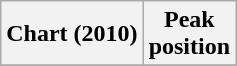<table class="wikitable plainrowheaders" style="text-align:center">
<tr>
<th scope="col">Chart (2010)</th>
<th scope="col">Peak<br> position</th>
</tr>
<tr>
</tr>
</table>
